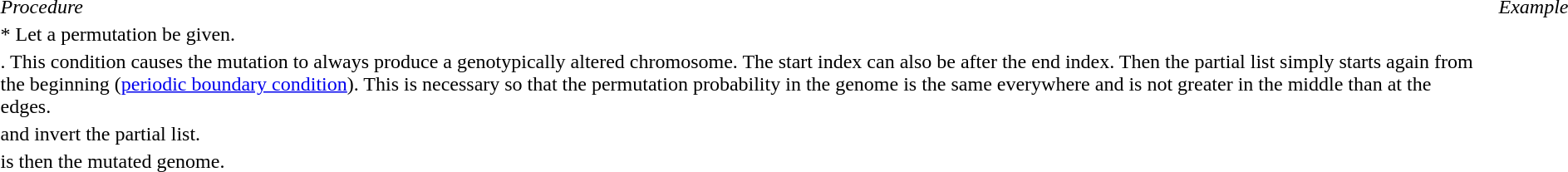<table>
<tr>
<td><em>Procedure</em></td>
<td>  </td>
<td><em>Example</em></td>
</tr>
<tr>
<td>* Let a permutation be given.</td>
<td>  </td>
<td></td>
</tr>
<tr>
<td>. This condition causes the mutation to always produce a genotypically altered chromosome. The start index can also be after the end index.  Then the partial list simply starts again from the beginning (<a href='#'>periodic boundary condition</a>). This is necessary so that the permutation probability in the genome is the same everywhere and is not greater in the middle than at the edges.</td>
<td>  </td>
<td></td>
</tr>
<tr>
<td> and invert the partial list.</td>
<td>  </td>
<td></td>
</tr>
<tr>
<td> is then the mutated genome.</td>
<td>  </td>
<td></td>
</tr>
</table>
